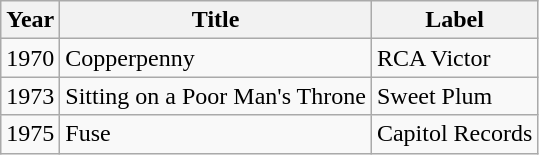<table class="wikitable" border="1">
<tr>
<th>Year</th>
<th>Title</th>
<th>Label</th>
</tr>
<tr>
<td>1970</td>
<td>Copperpenny</td>
<td>RCA Victor</td>
</tr>
<tr>
<td>1973</td>
<td>Sitting on a Poor Man's Throne</td>
<td>Sweet Plum</td>
</tr>
<tr>
<td>1975</td>
<td>Fuse</td>
<td>Capitol Records</td>
</tr>
</table>
